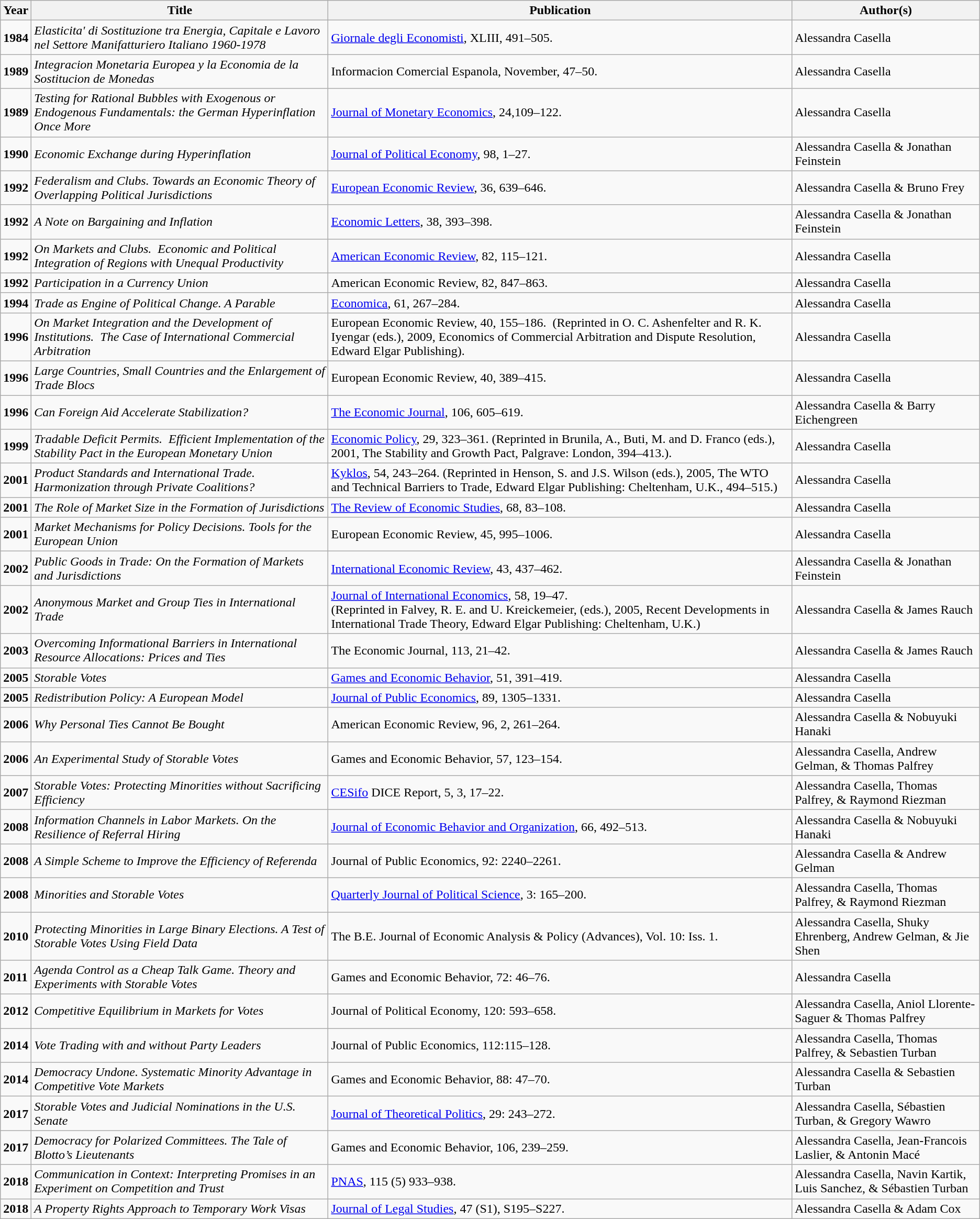<table class="wikitable">
<tr>
<th>Year</th>
<th>Title</th>
<th>Publication</th>
<th>Author(s)</th>
</tr>
<tr>
<td><strong>1984</strong></td>
<td><em>Elasticita' di Sostituzione tra Energia, Capitale e Lavoro nel Settore Manifatturiero Italiano 1960-1978</em></td>
<td><a href='#'>Giornale degli Economisti</a>, XLIII, 491–505.</td>
<td>Alessandra Casella</td>
</tr>
<tr>
<td><strong>1989</strong></td>
<td><em>Integracion Monetaria Europea y la Economia de la Sostitucion de Monedas</em></td>
<td>Informacion Comercial Espanola, November, 47–50.</td>
<td>Alessandra Casella</td>
</tr>
<tr>
<td><strong>1989</strong></td>
<td><em>Testing for Rational Bubbles with Exogenous or Endogenous Fundamentals: the German Hyperinflation Once More</em></td>
<td><a href='#'>Journal of Monetary Economics</a>, 24,109–122.</td>
<td>Alessandra Casella</td>
</tr>
<tr>
<td><strong>1990</strong></td>
<td><em>Economic Exchange during Hyperinflation</em></td>
<td><a href='#'>Journal of Political Economy</a>, 98, 1–27.</td>
<td>Alessandra Casella & Jonathan Feinstein</td>
</tr>
<tr>
<td><strong>1992</strong></td>
<td><em>Federalism and Clubs. Towards an Economic Theory of Overlapping Political Jurisdictions</em></td>
<td><a href='#'>European Economic Review</a>, 36, 639–646.</td>
<td>Alessandra Casella & Bruno Frey</td>
</tr>
<tr>
<td><strong>1992</strong></td>
<td><em>A Note on Bargaining and Inflation</em></td>
<td><a href='#'>Economic Letters</a>, 38, 393–398.</td>
<td>Alessandra Casella & Jonathan Feinstein</td>
</tr>
<tr>
<td><strong>1992</strong></td>
<td><em>On Markets and Clubs.  Economic and Political Integration of Regions with Unequal Productivity</em></td>
<td><a href='#'>American Economic Review</a>, 82, 115–121.</td>
<td>Alessandra Casella</td>
</tr>
<tr>
<td><strong>1992</strong></td>
<td><em>Participation in a Currency Union</em></td>
<td>American Economic Review, 82, 847–863.</td>
<td>Alessandra Casella</td>
</tr>
<tr>
<td><strong>1994</strong></td>
<td><em>Trade as Engine of Political Change. A Parable</em></td>
<td><a href='#'>Economica</a>, 61, 267–284.</td>
<td>Alessandra Casella</td>
</tr>
<tr>
<td><strong>1996</strong></td>
<td><em>On Market Integration and the Development of Institutions.  The Case of International Commercial Arbitration</em></td>
<td>European Economic Review, 40, 155–186.  (Reprinted in O. C. Ashenfelter and R. K. Iyengar (eds.), 2009, Economics of Commercial Arbitration and Dispute Resolution, Edward Elgar Publishing).</td>
<td>Alessandra Casella</td>
</tr>
<tr>
<td><strong>1996</strong></td>
<td><em>Large Countries, Small Countries and the Enlargement of Trade Blocs</em></td>
<td>European Economic Review, 40, 389–415.</td>
<td>Alessandra Casella</td>
</tr>
<tr>
<td><strong>1996</strong></td>
<td><em>Can Foreign Aid Accelerate Stabilization?</em></td>
<td><a href='#'>The Economic Journal</a>, 106, 605–619.</td>
<td>Alessandra Casella & Barry Eichengreen</td>
</tr>
<tr>
<td><strong>1999</strong></td>
<td><em>Tradable Deficit Permits.  Efficient Implementation of the Stability Pact in the European Monetary Union</em></td>
<td><a href='#'>Economic Policy</a>, 29, 323–361. (Reprinted in Brunila, A., Buti, M. and D. Franco (eds.), 2001, The Stability and Growth Pact, Palgrave: London, 394–413.).</td>
<td>Alessandra Casella</td>
</tr>
<tr>
<td><strong>2001</strong></td>
<td><em>Product Standards and International Trade. Harmonization through Private Coalitions?</em></td>
<td><a href='#'>Kyklos</a>, 54, 243–264. (Reprinted in Henson, S. and J.S. Wilson (eds.), 2005, The WTO and Technical Barriers to Trade, Edward Elgar Publishing: Cheltenham, U.K., 494–515.)</td>
<td>Alessandra Casella</td>
</tr>
<tr>
<td><strong>2001</strong></td>
<td><em>The Role of Market Size in the Formation of Jurisdictions</em></td>
<td><a href='#'>The Review of Economic Studies</a>, 68, 83–108.</td>
<td>Alessandra Casella</td>
</tr>
<tr>
<td><strong>2001</strong></td>
<td><em>Market Mechanisms for Policy Decisions. Tools for the European Union</em></td>
<td>European Economic Review, 45, 995–1006.</td>
<td>Alessandra Casella</td>
</tr>
<tr>
<td><strong>2002</strong></td>
<td><em>Public Goods in Trade: On the Formation of Markets and Jurisdictions</em></td>
<td><a href='#'>International Economic Review</a>, 43, 437–462.</td>
<td>Alessandra Casella & Jonathan Feinstein</td>
</tr>
<tr>
<td><strong>2002</strong></td>
<td><em>Anonymous Market and Group Ties in International Trade</em></td>
<td><a href='#'>Journal of International Economics</a>, 58, 19–47.<br>(Reprinted in Falvey, R. E. and U. Kreickemeier, (eds.), 2005, Recent Developments in International Trade Theory, Edward Elgar Publishing: Cheltenham, U.K.)</td>
<td>Alessandra Casella & James Rauch</td>
</tr>
<tr>
<td><strong>2003</strong></td>
<td><em>Overcoming Informational Barriers in International Resource Allocations: Prices and Ties</em></td>
<td>The Economic Journal, 113, 21–42.</td>
<td>Alessandra Casella & James Rauch</td>
</tr>
<tr>
<td><strong>2005</strong></td>
<td><em>Storable Votes</em></td>
<td><a href='#'>Games and Economic Behavior</a>, 51, 391–419.</td>
<td>Alessandra Casella</td>
</tr>
<tr>
<td><strong>2005</strong></td>
<td><em>Redistribution Policy: A European Model</em></td>
<td><a href='#'>Journal of Public Economics</a>, 89, 1305–1331.</td>
<td>Alessandra Casella</td>
</tr>
<tr>
<td><strong>2006</strong></td>
<td><em>Why Personal Ties Cannot Be Bought</em></td>
<td>American Economic Review, 96, 2, 261–264.</td>
<td>Alessandra Casella & Nobuyuki Hanaki</td>
</tr>
<tr>
<td><strong>2006</strong></td>
<td><em>An Experimental Study of Storable Votes</em></td>
<td>Games and Economic Behavior, 57, 123–154.</td>
<td>Alessandra Casella, Andrew Gelman, & Thomas Palfrey</td>
</tr>
<tr>
<td><strong>2007</strong></td>
<td><em>Storable Votes: Protecting Minorities without Sacrificing Efficiency</em></td>
<td><a href='#'>CESifo</a> DICE Report, 5, 3, 17–22.</td>
<td>Alessandra Casella, Thomas Palfrey, & Raymond Riezman</td>
</tr>
<tr>
<td><strong>2008</strong></td>
<td><em>Information Channels in Labor Markets. On the Resilience of Referral Hiring</em></td>
<td><a href='#'>Journal of Economic Behavior and Organization</a>, 66, 492–513.</td>
<td>Alessandra Casella & Nobuyuki Hanaki</td>
</tr>
<tr>
<td><strong>2008</strong></td>
<td><em>A Simple Scheme to Improve the Efficiency of Referenda</em></td>
<td>Journal of Public Economics, 92: 2240–2261.</td>
<td>Alessandra Casella & Andrew Gelman</td>
</tr>
<tr>
<td><strong>2008</strong></td>
<td><em>Minorities and Storable Votes</em></td>
<td><a href='#'>Quarterly Journal of Political Science</a>, 3: 165–200.</td>
<td>Alessandra Casella, Thomas Palfrey, & Raymond Riezman</td>
</tr>
<tr>
<td><strong>2010</strong></td>
<td><em>Protecting Minorities in Large Binary Elections. A Test of Storable Votes Using Field Data</em></td>
<td>The B.E. Journal of Economic Analysis & Policy (Advances), Vol. 10: Iss. 1.  </td>
<td>Alessandra Casella, Shuky Ehrenberg, Andrew Gelman, & Jie Shen</td>
</tr>
<tr>
<td><strong>2011</strong></td>
<td><em>Agenda Control as a Cheap Talk Game. Theory and Experiments with Storable Votes</em></td>
<td>Games and Economic Behavior, 72: 46–76.</td>
<td>Alessandra Casella</td>
</tr>
<tr>
<td><strong>2012</strong></td>
<td><em>Competitive Equilibrium in Markets for Votes</em></td>
<td>Journal of Political Economy, 120: 593–658.</td>
<td>Alessandra Casella, Aniol Llorente-Saguer & Thomas Palfrey</td>
</tr>
<tr>
<td><strong>2014</strong></td>
<td><em>Vote Trading with and without Party Leaders</em></td>
<td>Journal of Public Economics, 112:115–128.</td>
<td>Alessandra Casella, Thomas Palfrey, & Sebastien Turban</td>
</tr>
<tr>
<td><strong>2014</strong></td>
<td><em>Democracy Undone. Systematic Minority Advantage in Competitive Vote Markets</em></td>
<td>Games and Economic Behavior, 88: 47–70.</td>
<td>Alessandra Casella & Sebastien Turban</td>
</tr>
<tr>
<td><strong>2017</strong></td>
<td><em>Storable Votes and Judicial Nominations in the U.S. Senate</em></td>
<td><a href='#'>Journal of Theoretical Politics</a>, 29: 243–272.</td>
<td>Alessandra Casella, Sébastien Turban, & Gregory Wawro</td>
</tr>
<tr>
<td><strong>2017</strong></td>
<td><em>Democracy for Polarized Committees. The Tale of Blotto’s Lieutenants</em></td>
<td>Games and Economic Behavior, 106, 239–259.</td>
<td>Alessandra Casella, Jean-Francois Laslier, & Antonin Macé</td>
</tr>
<tr>
<td><strong>2018</strong></td>
<td><em>Communication in Context: Interpreting Promises in an Experiment on Competition and Trust</em></td>
<td><a href='#'>PNAS</a>, 115 (5) 933–938.</td>
<td>Alessandra Casella, Navin Kartik, Luis Sanchez, & Sébastien Turban</td>
</tr>
<tr>
<td><strong>2018</strong></td>
<td><em>A Property Rights Approach to Temporary Work Visas</em></td>
<td><a href='#'>Journal of Legal Studies</a>, 47 (S1), S195–S227.</td>
<td>Alessandra Casella & Adam Cox</td>
</tr>
</table>
